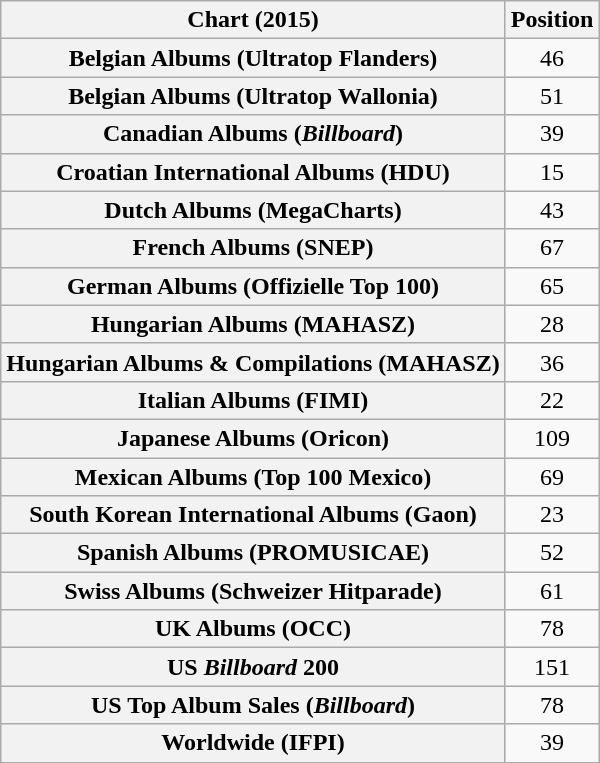<table class="wikitable sortable plainrowheaders" style="text-align:center">
<tr>
<th>Chart (2015)</th>
<th>Position</th>
</tr>
<tr>
<th scope="row">Belgian Albums (Ultratop Flanders)</th>
<td>46</td>
</tr>
<tr>
<th scope="row">Belgian Albums (Ultratop Wallonia)</th>
<td>51</td>
</tr>
<tr>
<th scope="row">Canadian Albums (<em>Billboard</em>)</th>
<td>39</td>
</tr>
<tr>
<th scope="row">Croatian International Albums (HDU)</th>
<td>15</td>
</tr>
<tr>
<th scope="row">Dutch Albums (MegaCharts)</th>
<td>43</td>
</tr>
<tr>
<th scope="row">French Albums (SNEP)</th>
<td>67</td>
</tr>
<tr>
<th scope="row">German Albums (Offizielle Top 100)</th>
<td>65</td>
</tr>
<tr>
<th scope="row">Hungarian Albums (MAHASZ)</th>
<td>28</td>
</tr>
<tr>
<th scope="row">Hungarian Albums & Compilations (MAHASZ)</th>
<td>36</td>
</tr>
<tr>
<th scope="row">Italian Albums (FIMI)</th>
<td>22</td>
</tr>
<tr>
<th scope="row">Japanese Albums (Oricon)</th>
<td>109</td>
</tr>
<tr>
<th scope="row">Mexican Albums (Top 100 Mexico)</th>
<td>69</td>
</tr>
<tr>
<th scope="row">South Korean International Albums (Gaon)</th>
<td>23</td>
</tr>
<tr>
<th scope="row">Spanish Albums (PROMUSICAE)</th>
<td>52</td>
</tr>
<tr>
<th scope="row">Swiss Albums (Schweizer Hitparade)</th>
<td>61</td>
</tr>
<tr>
<th scope="row">UK Albums (OCC)</th>
<td>78</td>
</tr>
<tr>
<th scope="row">US <em>Billboard</em> 200</th>
<td>151</td>
</tr>
<tr>
<th scope="row">US Top Album Sales (<em>Billboard</em>)</th>
<td>78</td>
</tr>
<tr>
<th scope="row">Worldwide (IFPI)</th>
<td>39</td>
</tr>
</table>
